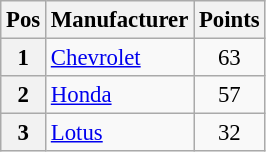<table class="wikitable" style="font-size: 95%;">
<tr>
<th>Pos</th>
<th>Manufacturer</th>
<th>Points</th>
</tr>
<tr>
<th>1</th>
<td> <a href='#'>Chevrolet</a></td>
<td style="text-align:center;">63</td>
</tr>
<tr>
<th>2</th>
<td> <a href='#'>Honda</a></td>
<td style="text-align:center;">57</td>
</tr>
<tr>
<th>3</th>
<td> <a href='#'>Lotus</a></td>
<td style="text-align:center;">32</td>
</tr>
</table>
